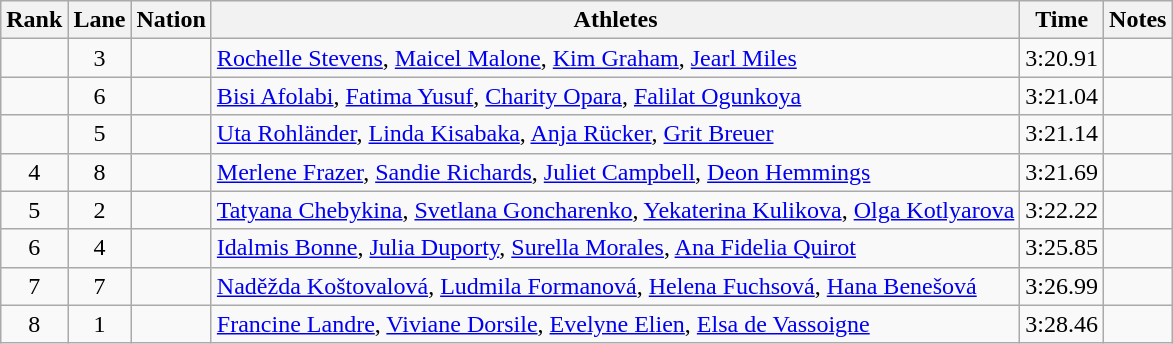<table class="wikitable sortable" style="text-align:center">
<tr>
<th>Rank</th>
<th>Lane</th>
<th>Nation</th>
<th>Athletes</th>
<th>Time</th>
<th>Notes</th>
</tr>
<tr>
<td></td>
<td>3</td>
<td align=left></td>
<td align=left><a href='#'>Rochelle Stevens</a>, <a href='#'>Maicel Malone</a>, <a href='#'>Kim Graham</a>, <a href='#'>Jearl Miles</a></td>
<td>3:20.91</td>
<td></td>
</tr>
<tr>
<td></td>
<td>6</td>
<td align=left></td>
<td align=left><a href='#'>Bisi Afolabi</a>, <a href='#'>Fatima Yusuf</a>, <a href='#'>Charity Opara</a>, <a href='#'>Falilat Ogunkoya</a></td>
<td>3:21.04</td>
<td></td>
</tr>
<tr>
<td></td>
<td>5</td>
<td align=left></td>
<td align=left><a href='#'>Uta Rohländer</a>, <a href='#'>Linda Kisabaka</a>, <a href='#'>Anja Rücker</a>, <a href='#'>Grit Breuer</a></td>
<td>3:21.14</td>
<td></td>
</tr>
<tr>
<td>4</td>
<td>8</td>
<td align=left></td>
<td align=left><a href='#'>Merlene Frazer</a>, <a href='#'>Sandie Richards</a>, <a href='#'>Juliet Campbell</a>, <a href='#'>Deon Hemmings</a></td>
<td>3:21.69</td>
<td></td>
</tr>
<tr>
<td>5</td>
<td>2</td>
<td align=left></td>
<td align=left><a href='#'>Tatyana Chebykina</a>, <a href='#'>Svetlana Goncharenko</a>, <a href='#'>Yekaterina Kulikova</a>, <a href='#'>Olga Kotlyarova</a></td>
<td>3:22.22</td>
<td></td>
</tr>
<tr>
<td>6</td>
<td>4</td>
<td align=left></td>
<td align=left><a href='#'>Idalmis Bonne</a>, <a href='#'>Julia Duporty</a>, <a href='#'>Surella Morales</a>, <a href='#'>Ana Fidelia Quirot</a></td>
<td>3:25.85</td>
<td></td>
</tr>
<tr>
<td>7</td>
<td>7</td>
<td align=left></td>
<td align=left><a href='#'>Naděžda Koštovalová</a>, <a href='#'>Ludmila Formanová</a>, <a href='#'>Helena Fuchsová</a>, <a href='#'>Hana Benešová</a></td>
<td>3:26.99</td>
<td></td>
</tr>
<tr>
<td>8</td>
<td>1</td>
<td align=left></td>
<td align=left><a href='#'>Francine Landre</a>, <a href='#'>Viviane Dorsile</a>, <a href='#'>Evelyne Elien</a>, <a href='#'>Elsa de Vassoigne</a></td>
<td>3:28.46</td>
<td></td>
</tr>
</table>
